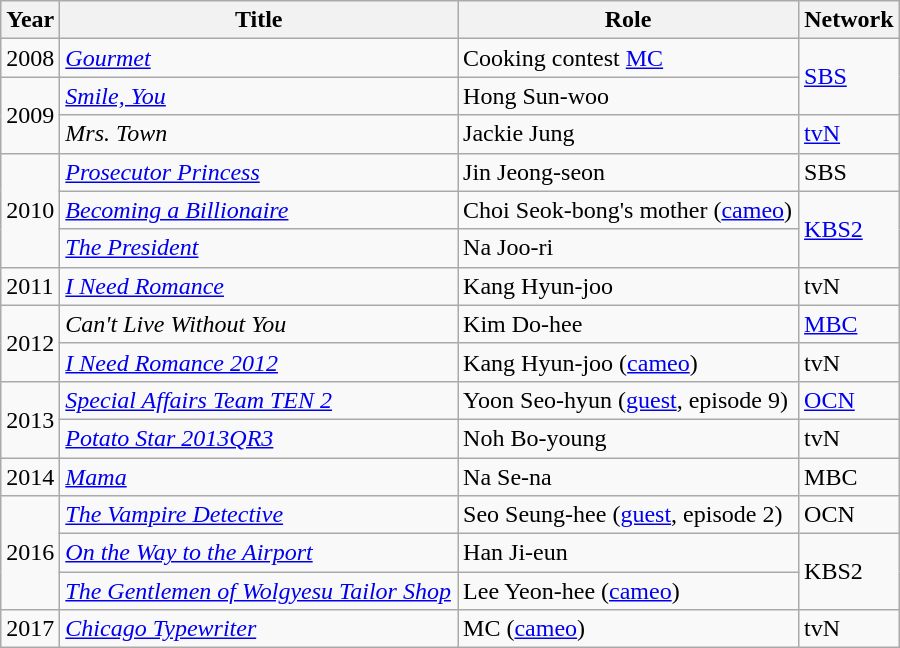<table class="wikitable" style="width:600px">
<tr>
<th width=10>Year</th>
<th>Title</th>
<th>Role</th>
<th>Network</th>
</tr>
<tr>
<td>2008</td>
<td><em><a href='#'>Gourmet</a></em></td>
<td>Cooking contest <a href='#'>MC</a></td>
<td rowspan=2><a href='#'>SBS</a></td>
</tr>
<tr>
<td rowspan=2>2009</td>
<td><em><a href='#'>Smile, You</a></em></td>
<td>Hong Sun-woo</td>
</tr>
<tr>
<td><em>Mrs. Town</em></td>
<td>Jackie Jung</td>
<td><a href='#'>tvN</a></td>
</tr>
<tr>
<td rowspan=3>2010</td>
<td><em><a href='#'>Prosecutor Princess</a></em></td>
<td>Jin Jeong-seon</td>
<td>SBS</td>
</tr>
<tr>
<td><em><a href='#'>Becoming a Billionaire</a></em></td>
<td>Choi Seok-bong's mother (<a href='#'>cameo</a>)</td>
<td rowspan=2><a href='#'>KBS2</a></td>
</tr>
<tr>
<td><em><a href='#'>The President</a></em></td>
<td>Na Joo-ri</td>
</tr>
<tr>
<td>2011</td>
<td><em><a href='#'>I Need Romance</a></em></td>
<td>Kang Hyun-joo</td>
<td>tvN</td>
</tr>
<tr>
<td rowspan=2>2012</td>
<td><em>Can't Live Without You</em></td>
<td>Kim Do-hee</td>
<td><a href='#'>MBC</a></td>
</tr>
<tr>
<td><em><a href='#'>I Need Romance 2012</a></em></td>
<td>Kang Hyun-joo (<a href='#'>cameo</a>)</td>
<td>tvN</td>
</tr>
<tr>
<td rowspan=2>2013</td>
<td><em><a href='#'>Special Affairs Team TEN 2</a></em></td>
<td>Yoon Seo-hyun (<a href='#'>guest</a>, episode 9)</td>
<td><a href='#'>OCN</a></td>
</tr>
<tr>
<td><em><a href='#'>Potato Star 2013QR3</a></em></td>
<td>Noh Bo-young</td>
<td>tvN</td>
</tr>
<tr>
<td>2014</td>
<td><em><a href='#'>Mama</a></em></td>
<td>Na Se-na</td>
<td>MBC</td>
</tr>
<tr>
<td rowspan=3>2016</td>
<td><em><a href='#'>The Vampire Detective</a></em></td>
<td>Seo Seung-hee (<a href='#'>guest</a>, episode 2)</td>
<td>OCN</td>
</tr>
<tr>
<td><em><a href='#'>On the Way to the Airport</a></em></td>
<td>Han Ji-eun</td>
<td rowspan=2>KBS2</td>
</tr>
<tr>
<td><em><a href='#'>The Gentlemen of Wolgyesu Tailor Shop</a></em></td>
<td>Lee Yeon-hee (<a href='#'>cameo</a>)</td>
</tr>
<tr>
<td>2017</td>
<td><em><a href='#'>Chicago Typewriter</a></em></td>
<td>MC (<a href='#'>cameo</a>)</td>
<td>tvN</td>
</tr>
</table>
